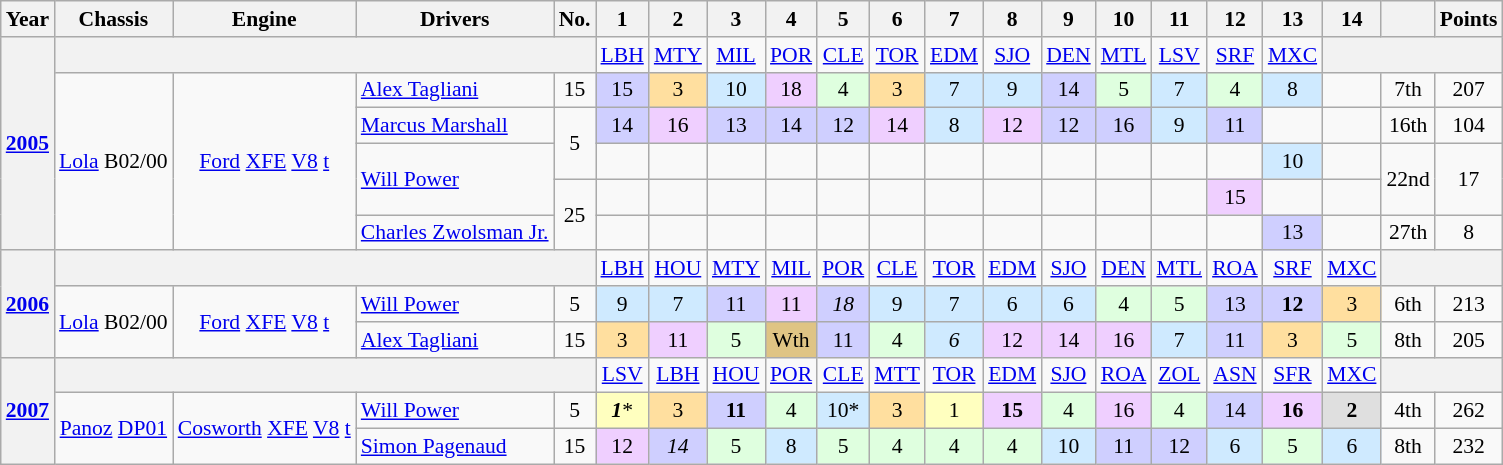<table class="wikitable" style="text-align:center; font-size:90%">
<tr>
<th>Year</th>
<th>Chassis</th>
<th>Engine</th>
<th>Drivers</th>
<th>No.</th>
<th>1</th>
<th>2</th>
<th>3</th>
<th>4</th>
<th>5</th>
<th>6</th>
<th>7</th>
<th>8</th>
<th>9</th>
<th>10</th>
<th>11</th>
<th>12</th>
<th>13</th>
<th>14</th>
<th></th>
<th>Points</th>
</tr>
<tr>
<th rowspan=6><a href='#'>2005</a></th>
<th colspan=4></th>
<td><a href='#'>LBH</a></td>
<td><a href='#'>MTY</a></td>
<td><a href='#'>MIL</a></td>
<td><a href='#'>POR</a></td>
<td><a href='#'>CLE</a></td>
<td><a href='#'>TOR</a></td>
<td><a href='#'>EDM</a></td>
<td><a href='#'>SJO</a></td>
<td><a href='#'>DEN</a></td>
<td><a href='#'>MTL</a></td>
<td><a href='#'>LSV</a></td>
<td><a href='#'>SRF</a></td>
<td><a href='#'>MXC</a></td>
<th colspan=3></th>
</tr>
<tr>
<td rowspan=5><a href='#'>Lola</a> B02/00</td>
<td rowspan=5><a href='#'>Ford</a> <a href='#'>XFE</a> <a href='#'>V8</a> <a href='#'>t</a></td>
<td align="left"> <a href='#'>Alex Tagliani</a></td>
<td>15</td>
<td style="background:#CFCFFF;" align=center>15</td>
<td style="background:#ffdf9f;" align=center>3</td>
<td style="background:#CFEAFF;" align=center>10</td>
<td style="background:#efcfff;" align=center>18</td>
<td style="background:#dfffdf;" align=center>4</td>
<td style="background:#ffdf9f;" align=center>3</td>
<td style="background:#CFEAFF;" align=center>7</td>
<td style="background:#CFEAFF;" align=center>9</td>
<td style="background:#CFCFFF;" align=center>14</td>
<td style="background:#dfffdf;" align=center>5</td>
<td style="background:#CFEAFF;" align=center>7</td>
<td style="background:#dfffdf;" align=center>4</td>
<td style="background:#CFEAFF;" align=center>8</td>
<td></td>
<td>7th</td>
<td>207</td>
</tr>
<tr>
<td align="left"> <a href='#'>Marcus Marshall</a></td>
<td rowspan=2>5</td>
<td style="background:#CFCFFF;" align=center>14</td>
<td style="background:#efcfff;" align=center>16</td>
<td style="background:#CFCFFF;" align=center>13</td>
<td style="background:#CFCFFF;" align=center>14</td>
<td style="background:#CFCFFF;" align=center>12</td>
<td style="background:#efcfff;" align=center>14</td>
<td style="background:#CFEAFF;" align=center>8</td>
<td style="background:#efcfff;" align=center>12</td>
<td style="background:#CFCFFF;" align=center>12</td>
<td style="background:#CFCFFF;" align=center>16</td>
<td style="background:#CFEAFF;" align=center>9</td>
<td style="background:#CFCFFF;" align=center>11</td>
<td></td>
<td></td>
<td>16th</td>
<td>104</td>
</tr>
<tr>
<td rowspan=2 align="left"> <a href='#'>Will Power</a></td>
<td></td>
<td></td>
<td></td>
<td></td>
<td></td>
<td></td>
<td></td>
<td></td>
<td></td>
<td></td>
<td></td>
<td></td>
<td style="background:#CFEAFF;" align=center>10</td>
<td></td>
<td rowspan=2>22nd</td>
<td rowspan=2>17</td>
</tr>
<tr>
<td rowspan=2>25</td>
<td></td>
<td></td>
<td></td>
<td></td>
<td></td>
<td></td>
<td></td>
<td></td>
<td></td>
<td></td>
<td></td>
<td style="background:#efcfff;" align=center>15</td>
<td></td>
<td></td>
</tr>
<tr>
<td align="left"> <a href='#'>Charles Zwolsman Jr.</a></td>
<td></td>
<td></td>
<td></td>
<td></td>
<td></td>
<td></td>
<td></td>
<td></td>
<td></td>
<td></td>
<td></td>
<td></td>
<td style="background:#CFCFFF;" align=center>13</td>
<td></td>
<td>27th</td>
<td>8</td>
</tr>
<tr>
<th rowspan=3><a href='#'>2006</a></th>
<th colspan=4></th>
<td><a href='#'>LBH</a></td>
<td><a href='#'>HOU</a></td>
<td><a href='#'>MTY</a></td>
<td><a href='#'>MIL</a></td>
<td><a href='#'>POR</a></td>
<td><a href='#'>CLE</a></td>
<td><a href='#'>TOR</a></td>
<td><a href='#'>EDM</a></td>
<td><a href='#'>SJO</a></td>
<td><a href='#'>DEN</a></td>
<td><a href='#'>MTL</a></td>
<td><a href='#'>ROA</a></td>
<td><a href='#'>SRF</a></td>
<td><a href='#'>MXC</a></td>
<th colspan=2></th>
</tr>
<tr>
<td rowspan=2><a href='#'>Lola</a> B02/00</td>
<td rowspan=2><a href='#'>Ford</a> <a href='#'>XFE</a> <a href='#'>V8</a> <a href='#'>t</a></td>
<td align="left"> <a href='#'>Will Power</a></td>
<td>5</td>
<td style="background:#CFEAFF;" align=center>9</td>
<td style="background:#CFEAFF;" align=center>7</td>
<td style="background:#CFCFFF;" align=center>11</td>
<td style="background:#efcfff;" align=center>11</td>
<td style="background:#CFCFFF;" align=center><em>18</em></td>
<td style="background:#CFEAFF;" align=center>9</td>
<td style="background:#CFEAFF;" align=center>7</td>
<td style="background:#CFEAFF;" align=center>6</td>
<td style="background:#CFEAFF;" align=center>6</td>
<td style="background:#dfffdf;" align=center>4</td>
<td style="background:#dfffdf;" align=center>5</td>
<td style="background:#CFCFFF;" align=center>13</td>
<td style="background:#CFCFFF;" align=center><strong>12</strong></td>
<td style="background:#ffdf9f;" align=center>3</td>
<td>6th</td>
<td>213</td>
</tr>
<tr>
<td align="left"> <a href='#'>Alex Tagliani</a></td>
<td>15</td>
<td style="background:#ffdf9f;" align=center>3</td>
<td style="background:#efcfff;" align=center>11</td>
<td style="background:#dfffdf;" align=center>5</td>
<td style="background:#DFC484;" align=center>Wth</td>
<td style="background:#CFCFFF;" align=center>11</td>
<td style="background:#dfffdf;" align=center>4</td>
<td style="background:#CFEAFF;" align=center><em>6</em></td>
<td style="background:#efcfff;" align=center>12</td>
<td style="background:#efcfff;" align=center>14</td>
<td style="background:#efcfff;" align=center>16</td>
<td style="background:#CFEAFF;" align=center>7</td>
<td style="background:#CFCFFF;" align=center>11</td>
<td style="background:#ffdf9f;" align=center>3</td>
<td style="background:#dfffdf;" align=center>5</td>
<td>8th</td>
<td>205</td>
</tr>
<tr>
<th rowspan=3><a href='#'>2007</a></th>
<th colspan=4></th>
<td><a href='#'>LSV</a></td>
<td><a href='#'>LBH</a></td>
<td><a href='#'>HOU</a></td>
<td><a href='#'>POR</a></td>
<td><a href='#'>CLE</a></td>
<td><a href='#'>MTT</a></td>
<td><a href='#'>TOR</a></td>
<td><a href='#'>EDM</a></td>
<td><a href='#'>SJO</a></td>
<td><a href='#'>ROA</a></td>
<td><a href='#'>ZOL</a></td>
<td><a href='#'>ASN</a></td>
<td><a href='#'>SFR</a></td>
<td><a href='#'>MXC</a></td>
<th colspan=2></th>
</tr>
<tr>
<td rowspan=2><a href='#'>Panoz</a> <a href='#'>DP01</a></td>
<td rowspan=2><a href='#'>Cosworth</a> <a href='#'>XFE</a> <a href='#'>V8</a> <a href='#'>t</a></td>
<td align="left"> <a href='#'>Will Power</a></td>
<td>5</td>
<td style="background:#ffffbf; text-align:center;"><strong><em>1</em></strong>*</td>
<td style="background:#ffdf9f; text-align:center;">3</td>
<td style="background:#cfcfff; text-align:center;"><strong>11</strong></td>
<td style="background:#dfffdf; text-align:center;">4</td>
<td style="background:#cfeaff; text-align:center;">10*</td>
<td style="background:#ffdf9f; text-align:center;">3</td>
<td style="background:#ffffbf; text-align:center;">1</td>
<td style="background:#efcfff; text-align:center;"><strong>15</strong></td>
<td style="background:#dfffdf; text-align:center;">4</td>
<td style="background:#efcfff; text-align:center;">16</td>
<td style="background:#dfffdf; text-align:center;">4</td>
<td style="background:#cfcfff; text-align:center;">14</td>
<td style="background:#efcfff; text-align:center;"><strong>16</strong></td>
<td style="background:#dfdfdf; text-align:center;"><strong>2</strong></td>
<td>4th</td>
<td>262</td>
</tr>
<tr>
<td align="left"> <a href='#'>Simon Pagenaud</a></td>
<td>15</td>
<td style="background:#efcfff; text-align:center;">12</td>
<td style="background:#cfcfff; text-align:center;"><em>14</em></td>
<td style="background:#dfffdf; text-align:center;">5</td>
<td style="background:#cfeaff; text-align:center;">8</td>
<td style="background:#dfffdf; text-align:center;">5</td>
<td style="background:#dfffdf; text-align:center;">4</td>
<td style="background:#dfffdf; text-align:center;">4</td>
<td style="background:#dfffdf; text-align:center;">4</td>
<td style="background:#cfeaff; text-align:center;">10</td>
<td style="background:#cfcfff; text-align:center;">11</td>
<td style="background:#cfcfff; text-align:center;">12</td>
<td style="background:#cfeaff; text-align:center;">6</td>
<td style="background:#dfffdf; text-align:center;">5</td>
<td style="background:#cfeaff; text-align:center;">6</td>
<td>8th</td>
<td>232</td>
</tr>
</table>
